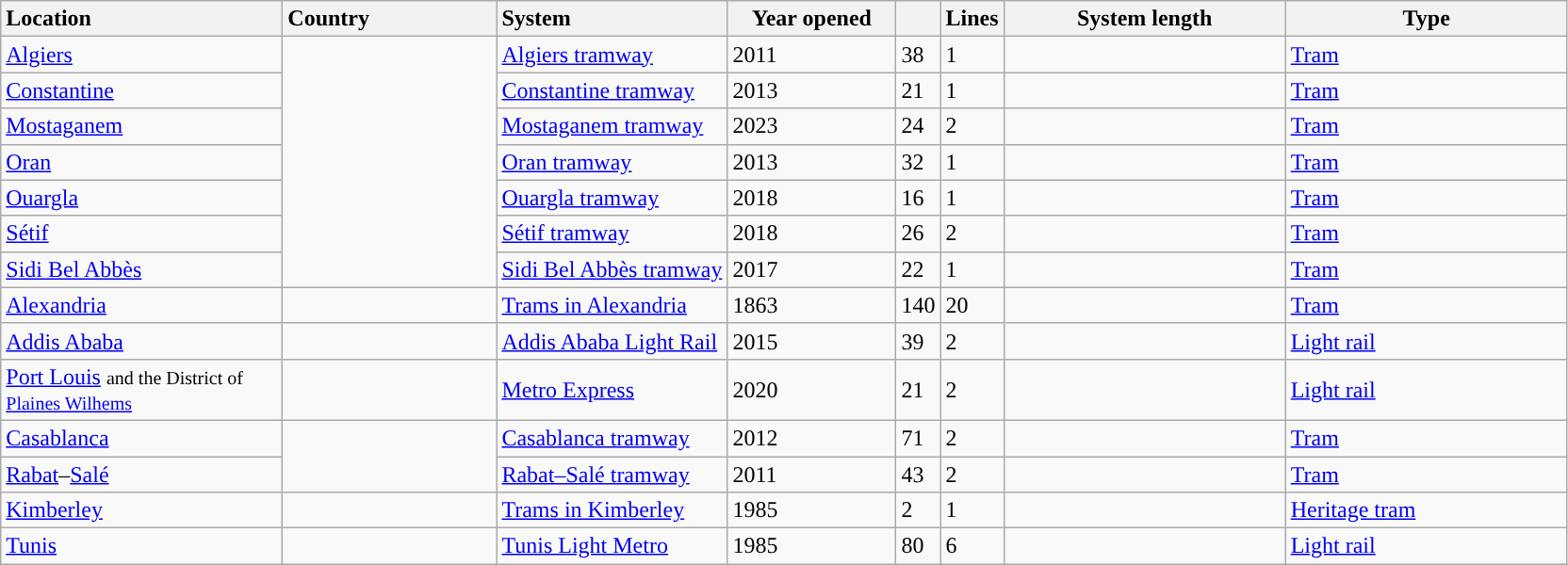<table class="wikitable sortable sticky-header">
<tr>
<th style="text-align:left; width:12em;">Location</th>
<th style="text-align:left; width:9em;">Country</th>
<th style="text-align:left;">System</th>
<th style="width:7em;">Year opened</th>
<th data-sort-type="number"></th>
<th>Lines</th>
<th style="width:12em;" data-sort-type="number">System length</th>
<th style="width:12em;">Type</th>
</tr>
<tr class="sort">
<td><a href='#'>Algiers</a></td>
<td rowspan="7"></td>
<td><a href='#'>Algiers tramway</a></td>
<td style="text-align:left">2011</td>
<td style="text-align:left">38</td>
<td style="text-align:left">1</td>
<td style="text-align:left"></td>
<td><a href='#'>Tram</a></td>
</tr>
<tr>
<td><a href='#'>Constantine</a></td>
<td><a href='#'>Constantine tramway</a></td>
<td style="text-align:left">2013</td>
<td style="text-align:left">21</td>
<td style="text-align:left">1</td>
<td style="text-align:left"></td>
<td><a href='#'>Tram</a></td>
</tr>
<tr>
<td><a href='#'>Mostaganem</a></td>
<td><a href='#'>Mostaganem tramway</a></td>
<td style="text-align:left">2023</td>
<td style="text-align:left">24</td>
<td style="text-align:left">2</td>
<td style="text-align:left"></td>
<td><a href='#'>Tram</a></td>
</tr>
<tr>
<td><a href='#'>Oran</a></td>
<td><a href='#'>Oran tramway</a></td>
<td style="text-align:left">2013</td>
<td style="text-align:left">32</td>
<td style="text-align:left">1</td>
<td style="text-align:left"></td>
<td><a href='#'>Tram</a></td>
</tr>
<tr>
<td><a href='#'>Ouargla</a></td>
<td><a href='#'>Ouargla tramway</a></td>
<td style="text-align:left">2018</td>
<td style="text-align:left">16</td>
<td style="text-align:left">1</td>
<td style="text-align:left"></td>
<td><a href='#'>Tram</a></td>
</tr>
<tr>
<td><a href='#'>Sétif</a></td>
<td><a href='#'>Sétif tramway</a></td>
<td style="text-align:left">2018</td>
<td style="text-align:left">26</td>
<td style="text-align:left">2</td>
<td style="text-align:left"></td>
<td><a href='#'>Tram</a></td>
</tr>
<tr>
<td><a href='#'>Sidi Bel Abbès</a></td>
<td><a href='#'>Sidi Bel Abbès tramway</a></td>
<td style="text-align:left">2017</td>
<td style="text-align:left">22</td>
<td style="text-align:left">1</td>
<td style="text-align:left"></td>
<td><a href='#'>Tram</a></td>
</tr>
<tr>
<td><a href='#'>Alexandria</a></td>
<td></td>
<td><a href='#'>Trams in Alexandria</a></td>
<td style="text-align:left">1863</td>
<td style="text-align:left">140</td>
<td style="text-align:left">20</td>
<td style="text-align:left"></td>
<td><a href='#'>Tram</a></td>
</tr>
<tr>
<td><a href='#'>Addis Ababa</a></td>
<td></td>
<td><a href='#'>Addis Ababa Light Rail</a></td>
<td style="text-align:left">2015</td>
<td style="text-align:left">39</td>
<td style="text-align:left">2</td>
<td style="text-align:left"></td>
<td><a href='#'>Light rail</a></td>
</tr>
<tr>
<td><a href='#'>Port Louis</a> <small>and the District of <a href='#'>Plaines Wilhems</a></small></td>
<td></td>
<td><a href='#'>Metro Express</a></td>
<td style="text-align:left">2020</td>
<td style="text-align:left">21</td>
<td style="text-align:left">2</td>
<td style="text-align:left"></td>
<td><a href='#'>Light rail</a></td>
</tr>
<tr>
<td><a href='#'>Casablanca</a></td>
<td rowspan="2"></td>
<td><a href='#'>Casablanca tramway</a></td>
<td style="text-align:left">2012</td>
<td style="text-align:left">71</td>
<td style="text-align:left">2</td>
<td style="text-align:left"></td>
<td><a href='#'>Tram</a></td>
</tr>
<tr>
<td><a href='#'>Rabat</a>–<a href='#'>Salé</a></td>
<td><a href='#'>Rabat–Salé tramway</a></td>
<td style="text-align:left">2011</td>
<td style="text-align:left">43</td>
<td style="text-align:left">2</td>
<td style="text-align:left"></td>
<td><a href='#'>Tram</a></td>
</tr>
<tr>
<td><a href='#'>Kimberley</a></td>
<td></td>
<td><a href='#'>Trams in Kimberley</a></td>
<td style="text-align:left">1985</td>
<td style="text-align:left">2</td>
<td style="text-align:left">1</td>
<td style="text-align:left"></td>
<td><a href='#'>Heritage tram</a></td>
</tr>
<tr>
<td><a href='#'>Tunis</a></td>
<td></td>
<td><a href='#'>Tunis Light Metro</a></td>
<td style="text-align:left">1985</td>
<td style="text-align:left">80</td>
<td style="text-align:left">6</td>
<td style="text-align:left"></td>
<td><a href='#'>Light rail</a></td>
</tr>
</table>
